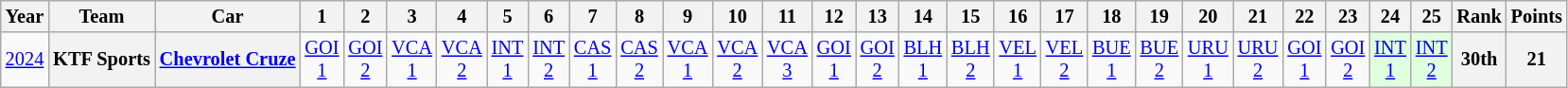<table class="wikitable" style="text-align:center; font-size:85%">
<tr>
<th>Year</th>
<th>Team</th>
<th>Car</th>
<th>1</th>
<th>2</th>
<th>3</th>
<th>4</th>
<th>5</th>
<th>6</th>
<th>7</th>
<th>8</th>
<th>9</th>
<th>10</th>
<th>11</th>
<th>12</th>
<th>13</th>
<th>14</th>
<th>15</th>
<th>16</th>
<th>17</th>
<th>18</th>
<th>19</th>
<th>20</th>
<th>21</th>
<th>22</th>
<th>23</th>
<th>24</th>
<th>25</th>
<th>Rank</th>
<th>Points</th>
</tr>
<tr>
<td><a href='#'>2024</a></td>
<th>KTF Sports</th>
<th><a href='#'>Chevrolet Cruze</a></th>
<td><a href='#'>GOI<br>1</a></td>
<td><a href='#'>GOI<br>2</a></td>
<td><a href='#'>VCA<br>1</a></td>
<td><a href='#'>VCA<br>2</a></td>
<td><a href='#'>INT<br>1</a></td>
<td><a href='#'>INT<br>2</a></td>
<td><a href='#'>CAS<br>1</a></td>
<td><a href='#'>CAS<br>2</a></td>
<td><a href='#'>VCA<br>1</a></td>
<td><a href='#'>VCA<br>2</a></td>
<td><a href='#'>VCA<br>3</a></td>
<td><a href='#'>GOI<br>1</a></td>
<td><a href='#'>GOI<br>2</a></td>
<td><a href='#'>BLH<br>1</a></td>
<td><a href='#'>BLH<br>2</a></td>
<td><a href='#'>VEL<br>1</a></td>
<td><a href='#'>VEL<br>2</a></td>
<td><a href='#'>BUE<br>1</a></td>
<td><a href='#'>BUE<br>2</a></td>
<td><a href='#'>URU<br>1</a></td>
<td><a href='#'>URU<br>2</a></td>
<td><a href='#'>GOI<br>1</a></td>
<td><a href='#'>GOI<br>2</a></td>
<td style="background:#DFFFDF;"><a href='#'>INT<br>1</a><br></td>
<td style="background:#DFFFDF;"><a href='#'>INT<br>2</a><br></td>
<th>30th</th>
<th>21</th>
</tr>
</table>
